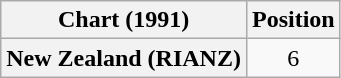<table class="wikitable plainrowheaders" style="text-align:center">
<tr>
<th>Chart (1991)</th>
<th>Position</th>
</tr>
<tr>
<th scope="row">New Zealand (RIANZ)</th>
<td>6</td>
</tr>
</table>
